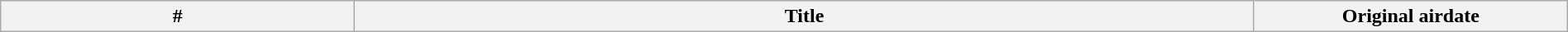<table class="wikitable plainrowheaders"  style="width:100%; background:#fff;">
<tr>
<th>#</th>
<th>Title</th>
<th style="width:20%;">Original airdate<br>

</th>
</tr>
</table>
